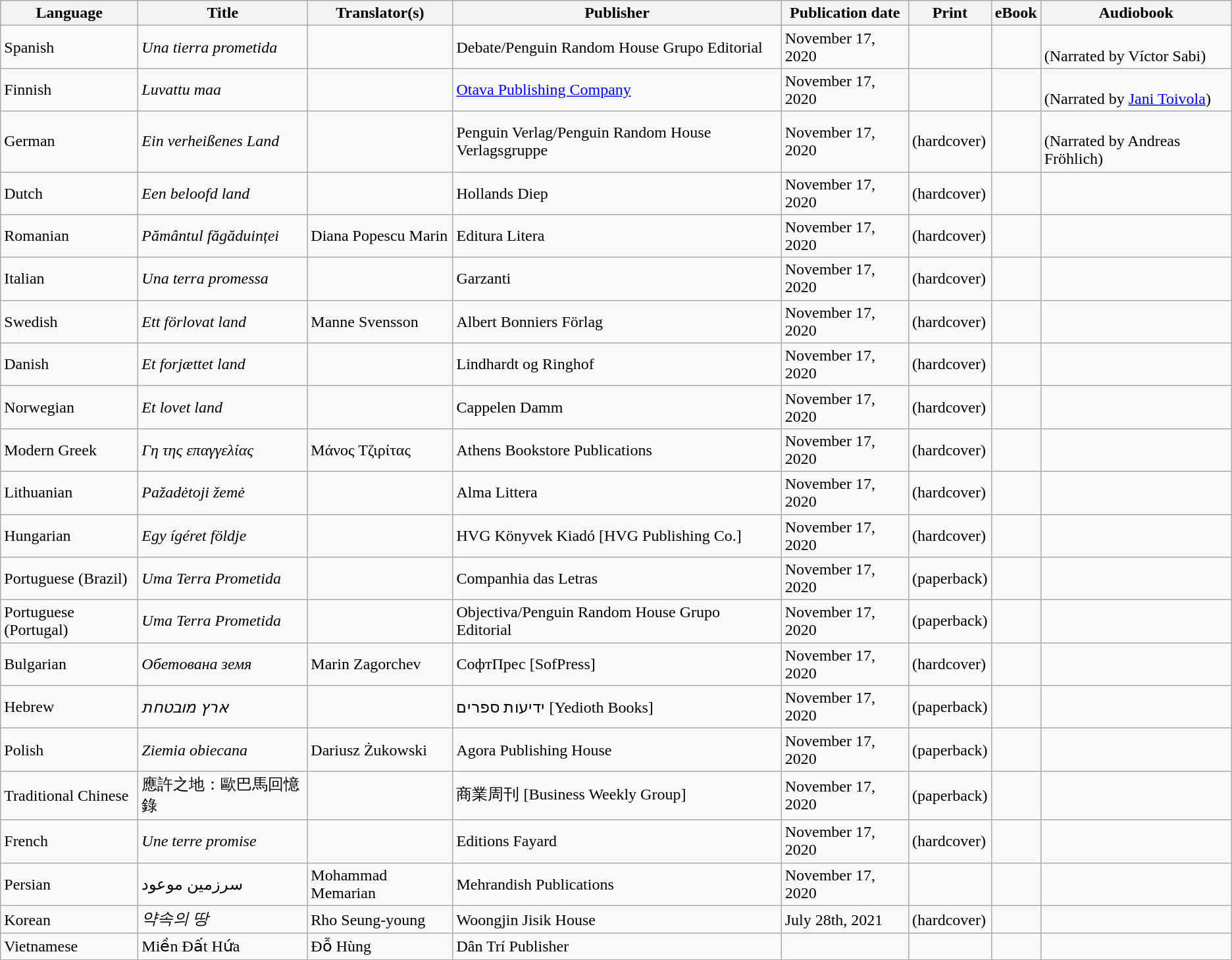<table class="wikitable sortable">
<tr>
<th>Language</th>
<th>Title</th>
<th>Translator(s)</th>
<th>Publisher</th>
<th>Publication date</th>
<th>Print</th>
<th>eBook</th>
<th>Audiobook</th>
</tr>
<tr>
<td>Spanish</td>
<td><em>Una tierra prometida</em></td>
<td></td>
<td>Debate/Penguin Random House Grupo Editorial</td>
<td>November 17, 2020</td>
<td></td>
<td></td>
<td><br>(Narrated by Víctor Sabi)</td>
</tr>
<tr>
<td>Finnish</td>
<td><em>Luvattu maa</em></td>
<td></td>
<td><a href='#'>Otava Publishing Company</a></td>
<td>November 17, 2020</td>
<td></td>
<td></td>
<td><br>(Narrated by <a href='#'>Jani Toivola</a>)</td>
</tr>
<tr>
<td>German</td>
<td><em>Ein verheißenes Land</em></td>
<td></td>
<td>Penguin Verlag/Penguin Random House Verlagsgruppe</td>
<td>November 17, 2020</td>
<td> (hardcover)</td>
<td></td>
<td><br>(Narrated by Andreas Fröhlich)</td>
</tr>
<tr>
<td>Dutch</td>
<td><em>Een beloofd land</em></td>
<td></td>
<td>Hollands Diep</td>
<td>November 17, 2020</td>
<td> (hardcover)</td>
<td></td>
<td></td>
</tr>
<tr>
<td>Romanian</td>
<td><em>Pământul făgăduinței</em></td>
<td>Diana Popescu Marin</td>
<td>Editura Litera</td>
<td>November 17, 2020</td>
<td> (hardcover)</td>
<td></td>
<td></td>
</tr>
<tr>
<td>Italian</td>
<td><em>Una terra promessa</em></td>
<td></td>
<td>Garzanti</td>
<td>November 17, 2020</td>
<td> (hardcover)</td>
<td></td>
<td></td>
</tr>
<tr>
<td>Swedish</td>
<td><em>Ett förlovat land</em></td>
<td>Manne Svensson</td>
<td>Albert Bonniers Förlag</td>
<td>November 17, 2020</td>
<td> (hardcover)</td>
<td></td>
<td></td>
</tr>
<tr>
<td>Danish</td>
<td><em>Et forjættet land</em></td>
<td></td>
<td>Lindhardt og Ringhof</td>
<td>November 17, 2020</td>
<td> (hardcover)</td>
<td></td>
<td></td>
</tr>
<tr>
<td>Norwegian</td>
<td><em>Et lovet land</em></td>
<td></td>
<td>Cappelen Damm</td>
<td>November 17, 2020</td>
<td> (hardcover)</td>
<td></td>
<td></td>
</tr>
<tr>
<td>Modern Greek</td>
<td><em>Γη της επαγγελίας</em></td>
<td>Μάνος Τζιρίτας</td>
<td>Athens Bookstore Publications</td>
<td>November 17, 2020</td>
<td> (hardcover)</td>
<td></td>
<td></td>
</tr>
<tr>
<td>Lithuanian</td>
<td><em>Pažadėtoji žemė</em></td>
<td></td>
<td>Alma Littera</td>
<td>November 17, 2020</td>
<td> (hardcover)</td>
<td></td>
<td></td>
</tr>
<tr>
<td>Hungarian</td>
<td><em>Egy ígéret földje</em></td>
<td></td>
<td>HVG Könyvek Kiadó [HVG Publishing Co.]</td>
<td>November 17, 2020</td>
<td> (hardcover)</td>
<td></td>
<td></td>
</tr>
<tr>
<td>Portuguese (Brazil)</td>
<td><em>Uma Terra Prometida</em></td>
<td></td>
<td>Companhia das Letras</td>
<td>November 17, 2020</td>
<td> (paperback)</td>
<td></td>
<td></td>
</tr>
<tr>
<td>Portuguese (Portugal)</td>
<td><em>Uma Terra Prometida</em></td>
<td></td>
<td>Objectiva/Penguin Random House Grupo Editorial</td>
<td>November 17, 2020</td>
<td> (paperback)</td>
<td></td>
<td></td>
</tr>
<tr>
<td>Bulgarian</td>
<td><em>Обетована земя</em></td>
<td>Marin Zagorchev</td>
<td>СофтПрес [SofPress]</td>
<td>November 17, 2020</td>
<td> (hardcover)</td>
<td></td>
<td></td>
</tr>
<tr>
<td>Hebrew</td>
<td><em>ארץ מובטחת</em></td>
<td></td>
<td>ידיעות ספרים [Yedioth Books]</td>
<td>November 17, 2020</td>
<td> (paperback)</td>
<td></td>
<td></td>
</tr>
<tr>
<td>Polish</td>
<td><em>Ziemia obiecana</em></td>
<td>Dariusz Żukowski</td>
<td>Agora Publishing House</td>
<td>November 17, 2020</td>
<td> (paperback)</td>
<td></td>
<td></td>
</tr>
<tr>
<td>Traditional Chinese</td>
<td>應許之地：歐巴馬回憶錄</td>
<td></td>
<td>商業周刊 [Business Weekly Group]</td>
<td>November 17, 2020</td>
<td> (paperback)</td>
<td></td>
<td></td>
</tr>
<tr>
<td>French</td>
<td><em>Une terre promise</em></td>
<td></td>
<td>Editions Fayard</td>
<td>November 17, 2020</td>
<td> (hardcover)</td>
<td></td>
<td></td>
</tr>
<tr>
<td>Persian</td>
<td>سرزمین موعود</td>
<td>Mohammad Memarian</td>
<td>Mehrandish Publications</td>
<td>November 17, 2020</td>
<td></td>
<td></td>
<td></td>
</tr>
<tr>
<td>Korean</td>
<td><em>약속의 땅</em></td>
<td>Rho Seung-young</td>
<td>Woongjin Jisik House</td>
<td>July 28th, 2021</td>
<td> (hardcover)</td>
<td></td>
<td></td>
</tr>
<tr>
<td>Vietnamese</td>
<td>Miền Đất Hứa</td>
<td>Đỗ Hùng</td>
<td>Dân Trí Publisher</td>
<td></td>
<td></td>
<td></td>
<td></td>
</tr>
</table>
